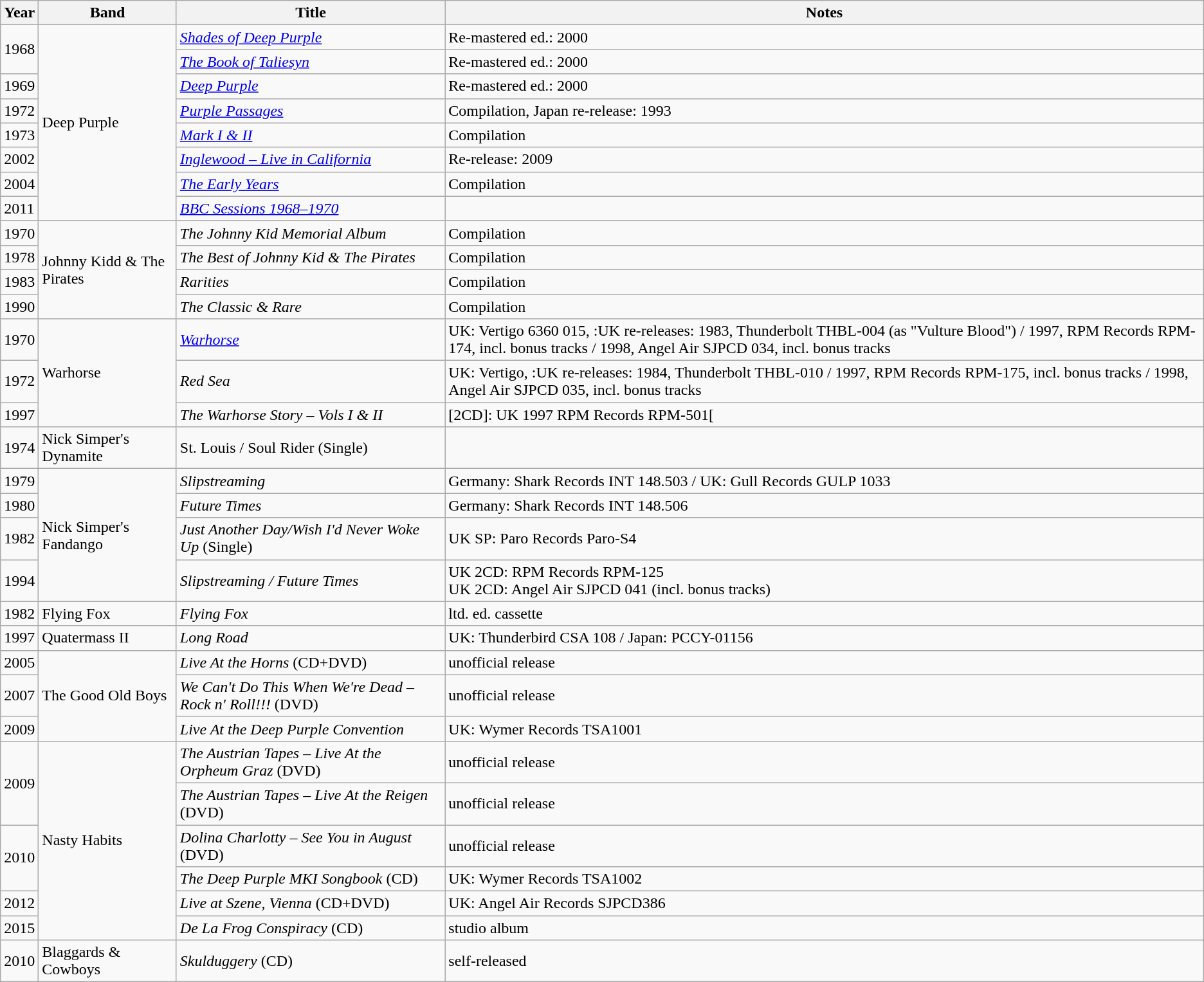<table class="wikitable sortable">
<tr>
<th>Year</th>
<th>Band</th>
<th>Title</th>
<th>Notes</th>
</tr>
<tr>
<td Rowspan=2>1968</td>
<td Rowspan=8>Deep Purple</td>
<td><em><a href='#'>Shades of Deep Purple</a></em></td>
<td>Re-mastered ed.: 2000</td>
</tr>
<tr>
<td><em><a href='#'>The Book of Taliesyn</a></em></td>
<td>Re-mastered ed.: 2000</td>
</tr>
<tr>
<td>1969</td>
<td><em><a href='#'>Deep Purple</a></em></td>
<td>Re-mastered ed.: 2000</td>
</tr>
<tr>
<td>1972</td>
<td><em><a href='#'>Purple Passages</a></em></td>
<td>Compilation, Japan re-release: 1993</td>
</tr>
<tr>
<td>1973</td>
<td><em><a href='#'>Mark I & II</a></em></td>
<td>Compilation</td>
</tr>
<tr>
<td>2002</td>
<td><em><a href='#'>Inglewood – Live in California</a></em></td>
<td>Re-release: 2009</td>
</tr>
<tr>
<td>2004</td>
<td><em><a href='#'>The Early Years</a></em></td>
<td>Compilation</td>
</tr>
<tr>
<td>2011</td>
<td><em><a href='#'>BBC Sessions 1968–1970</a></em></td>
<td></td>
</tr>
<tr>
<td>1970</td>
<td Rowspan=4>Johnny Kidd & The Pirates</td>
<td><em>The Johnny Kid Memorial Album</em></td>
<td>Compilation</td>
</tr>
<tr>
<td>1978</td>
<td><em>The Best of Johnny Kid & The Pirates</em></td>
<td>Compilation</td>
</tr>
<tr>
<td>1983</td>
<td><em>Rarities</em></td>
<td>Compilation</td>
</tr>
<tr>
<td>1990</td>
<td><em>The Classic & Rare</em></td>
<td>Compilation</td>
</tr>
<tr>
<td>1970</td>
<td Rowspan=3>Warhorse</td>
<td><em><a href='#'>Warhorse</a></em></td>
<td>UK: Vertigo 6360 015, :UK re-releases: 1983, Thunderbolt THBL-004 (as "Vulture Blood") / 1997, RPM Records RPM-174, incl. bonus tracks / 1998, Angel Air SJPCD 034, incl. bonus tracks</td>
</tr>
<tr>
<td>1972</td>
<td><em>Red Sea</em></td>
<td>UK: Vertigo, :UK re-releases: 1984, Thunderbolt THBL-010 / 1997, RPM Records RPM-175, incl. bonus tracks / 1998, Angel Air SJPCD 035, incl. bonus tracks</td>
</tr>
<tr>
<td>1997</td>
<td><em>The Warhorse Story – Vols I & II</em></td>
<td>[2CD]: UK 1997 RPM Records RPM-501[</td>
</tr>
<tr>
<td>1974</td>
<td>Nick Simper's Dynamite</td>
<td>St. Louis / Soul Rider (Single)</td>
<td></td>
</tr>
<tr>
<td>1979</td>
<td Rowspan=4>Nick Simper's Fandango</td>
<td><em>Slipstreaming</em></td>
<td>Germany: Shark Records INT 148.503 / UK: Gull Records GULP 1033</td>
</tr>
<tr>
<td>1980</td>
<td><em>Future Times</em></td>
<td>Germany: Shark Records INT 148.506</td>
</tr>
<tr>
<td>1982</td>
<td><em>Just Another Day/Wish I'd Never Woke Up</em> (Single)</td>
<td>UK SP: Paro Records Paro-S4</td>
</tr>
<tr>
<td>1994</td>
<td><em>Slipstreaming / Future Times</em></td>
<td>UK 2CD: RPM Records RPM-125<br>UK 2CD: Angel Air SJPCD 041 (incl. bonus tracks)</td>
</tr>
<tr>
<td>1982</td>
<td>Flying Fox</td>
<td><em>Flying Fox</em></td>
<td>ltd. ed. cassette</td>
</tr>
<tr>
<td>1997</td>
<td>Quatermass II</td>
<td><em>Long Road</em></td>
<td>UK: Thunderbird CSA 108 / Japan: PCCY-01156</td>
</tr>
<tr>
<td>2005</td>
<td Rowspan=3>The Good Old Boys</td>
<td><em>Live At the Horns</em> (CD+DVD)</td>
<td>unofficial release</td>
</tr>
<tr>
<td>2007</td>
<td><em>We Can't Do This When We're Dead – Rock n' Roll!!!</em> (DVD)</td>
<td>unofficial release</td>
</tr>
<tr>
<td>2009</td>
<td><em>Live At the Deep Purple Convention</em></td>
<td>UK: Wymer Records TSA1001</td>
</tr>
<tr>
<td Rowspan=2>2009</td>
<td Rowspan=6>Nasty Habits</td>
<td><em>The Austrian Tapes – Live At the Orpheum Graz</em> (DVD)</td>
<td>unofficial release</td>
</tr>
<tr>
<td><em>The Austrian Tapes – Live At the Reigen</em> (DVD)</td>
<td>unofficial release</td>
</tr>
<tr>
<td Rowspan=2>2010</td>
<td><em>Dolina Charlotty – See You in August</em> (DVD)</td>
<td>unofficial release</td>
</tr>
<tr>
<td><em>The Deep Purple MKI Songbook</em> (CD)</td>
<td>UK: Wymer Records TSA1002</td>
</tr>
<tr>
<td>2012</td>
<td><em>Live at Szene, Vienna</em> (CD+DVD)</td>
<td>UK: Angel Air Records SJPCD386</td>
</tr>
<tr>
<td>2015</td>
<td><em>De La Frog Conspiracy</em> (CD)</td>
<td>studio album</td>
</tr>
<tr>
<td>2010</td>
<td>Blaggards & Cowboys</td>
<td><em>Skulduggery</em> (CD)</td>
<td>self-released</td>
</tr>
</table>
